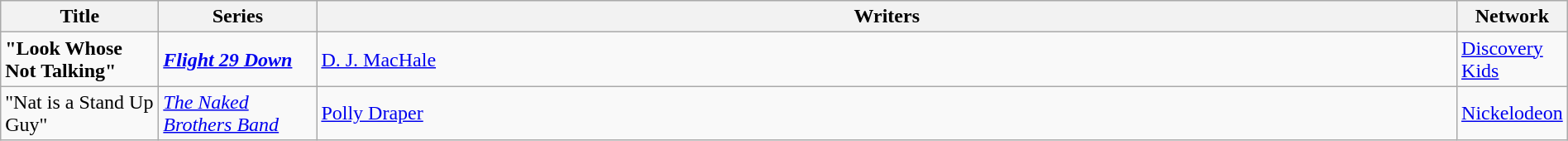<table class="wikitable" style="width:100%;">
<tr>
<th style="width:120px;">Title</th>
<th style="width:120px;">Series</th>
<th>Writers</th>
<th style="width:80px;">Network</th>
</tr>
<tr>
<td><strong> "Look Whose Not Talking" </strong></td>
<td><strong> <em><a href='#'>Flight 29 Down</a></em> </strong></td>
<td><a href='#'>D. J. MacHale</a></td>
<td><a href='#'>Discovery Kids</a></td>
</tr>
<tr>
<td>"Nat is a Stand Up Guy"</td>
<td><em><a href='#'>The Naked Brothers Band</a></em></td>
<td><a href='#'>Polly Draper</a></td>
<td><a href='#'>Nickelodeon</a></td>
</tr>
</table>
